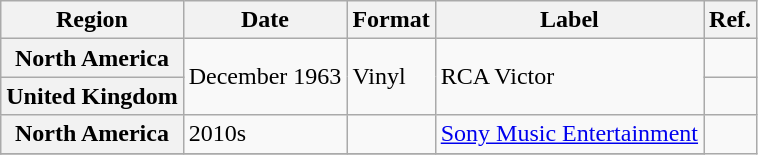<table class="wikitable plainrowheaders">
<tr>
<th scope="col">Region</th>
<th scope="col">Date</th>
<th scope="col">Format</th>
<th scope="col">Label</th>
<th scope="col">Ref.</th>
</tr>
<tr>
<th scope="row">North America</th>
<td rowspan="2">December 1963</td>
<td rowspan="2">Vinyl</td>
<td rowspan="2">RCA Victor</td>
<td></td>
</tr>
<tr>
<th scope="row">United Kingdom</th>
<td></td>
</tr>
<tr>
<th scope="row">North America</th>
<td>2010s</td>
<td></td>
<td><a href='#'>Sony Music Entertainment</a></td>
</tr>
<tr>
</tr>
</table>
